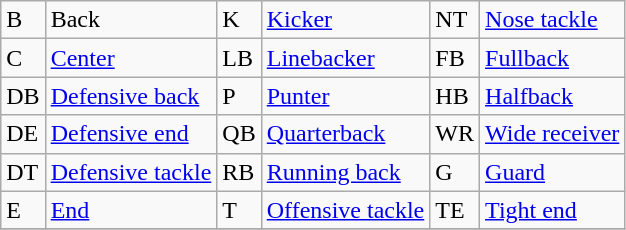<table class="wikitable">
<tr>
<td>B</td>
<td>Back</td>
<td>K</td>
<td><a href='#'>Kicker</a></td>
<td>NT</td>
<td><a href='#'>Nose tackle</a></td>
</tr>
<tr>
<td>C</td>
<td><a href='#'>Center</a></td>
<td>LB</td>
<td><a href='#'>Linebacker</a></td>
<td>FB</td>
<td><a href='#'>Fullback</a></td>
</tr>
<tr>
<td>DB</td>
<td><a href='#'>Defensive back</a></td>
<td>P</td>
<td><a href='#'>Punter</a></td>
<td>HB</td>
<td><a href='#'>Halfback</a></td>
</tr>
<tr>
<td>DE</td>
<td><a href='#'>Defensive end</a></td>
<td>QB</td>
<td><a href='#'>Quarterback</a></td>
<td>WR</td>
<td><a href='#'>Wide receiver</a></td>
</tr>
<tr>
<td>DT</td>
<td><a href='#'>Defensive tackle</a></td>
<td>RB</td>
<td><a href='#'>Running back</a></td>
<td>G</td>
<td><a href='#'>Guard</a></td>
</tr>
<tr>
<td>E</td>
<td><a href='#'>End</a></td>
<td>T</td>
<td><a href='#'>Offensive tackle</a></td>
<td>TE</td>
<td><a href='#'>Tight end</a></td>
</tr>
<tr>
</tr>
</table>
